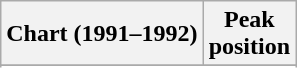<table class="wikitable sortable">
<tr>
<th align="left">Chart (1991–1992)</th>
<th align="center">Peak<br>position</th>
</tr>
<tr>
</tr>
<tr>
</tr>
</table>
